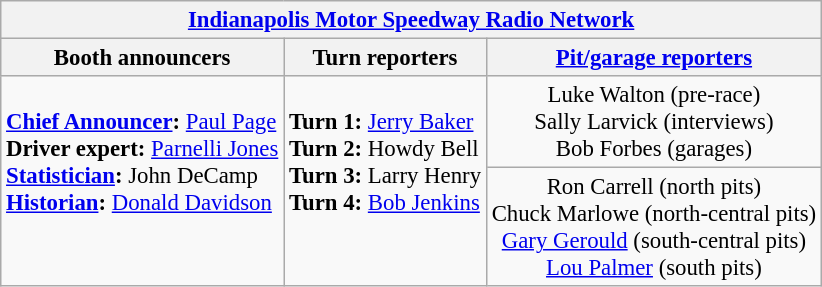<table class="wikitable" style="font-size: 95%;">
<tr>
<th colspan=3><a href='#'>Indianapolis Motor Speedway Radio Network</a></th>
</tr>
<tr>
<th>Booth announcers</th>
<th>Turn reporters</th>
<th><a href='#'>Pit/garage reporters</a></th>
</tr>
<tr>
<td valign="top" rowspan=2><br><strong><a href='#'>Chief Announcer</a>:</strong> <a href='#'>Paul Page</a><br>
<strong>Driver expert:</strong> <a href='#'>Parnelli Jones</a><br>
<strong><a href='#'>Statistician</a>:</strong> John DeCamp<br>
<strong><a href='#'>Historian</a>:</strong> <a href='#'>Donald Davidson</a><br></td>
<td valign="top" rowspan=2><br><strong>Turn 1:</strong> <a href='#'>Jerry Baker</a><br>
<strong>Turn 2:</strong> Howdy Bell<br>
<strong>Turn 3:</strong> Larry Henry<br>
<strong>Turn 4:</strong> <a href='#'>Bob Jenkins</a><br></td>
<td align="center" valign="top">Luke Walton (pre-race)<br>Sally Larvick (interviews)<br>Bob Forbes (garages)<br></td>
</tr>
<tr>
<td align="center" valign="top">Ron Carrell (north pits)<br>Chuck Marlowe (north-central pits)<br><a href='#'>Gary Gerould</a> (south-central pits)<br><a href='#'>Lou Palmer</a> (south pits)<br></td>
</tr>
</table>
